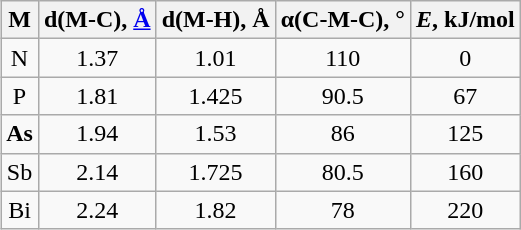<table class="wikitable" style="text-align:center; float:right;margin-left:0.5em">
<tr>
<th>M</th>
<th>d(M-C), <a href='#'>Å</a></th>
<th>d(M-H), Å</th>
<th>α(C-M-C), °</th>
<th><em>E</em>, kJ/mol</th>
</tr>
<tr>
<td>N</td>
<td>1.37</td>
<td>1.01</td>
<td>110</td>
<td>0</td>
</tr>
<tr>
<td>P</td>
<td>1.81</td>
<td>1.425</td>
<td>90.5</td>
<td>67</td>
</tr>
<tr>
<td><strong>As</strong></td>
<td>1.94</td>
<td>1.53</td>
<td>86</td>
<td>125</td>
</tr>
<tr>
<td>Sb</td>
<td>2.14</td>
<td>1.725</td>
<td>80.5</td>
<td>160</td>
</tr>
<tr>
<td>Bi</td>
<td>2.24</td>
<td>1.82</td>
<td>78</td>
<td>220</td>
</tr>
</table>
